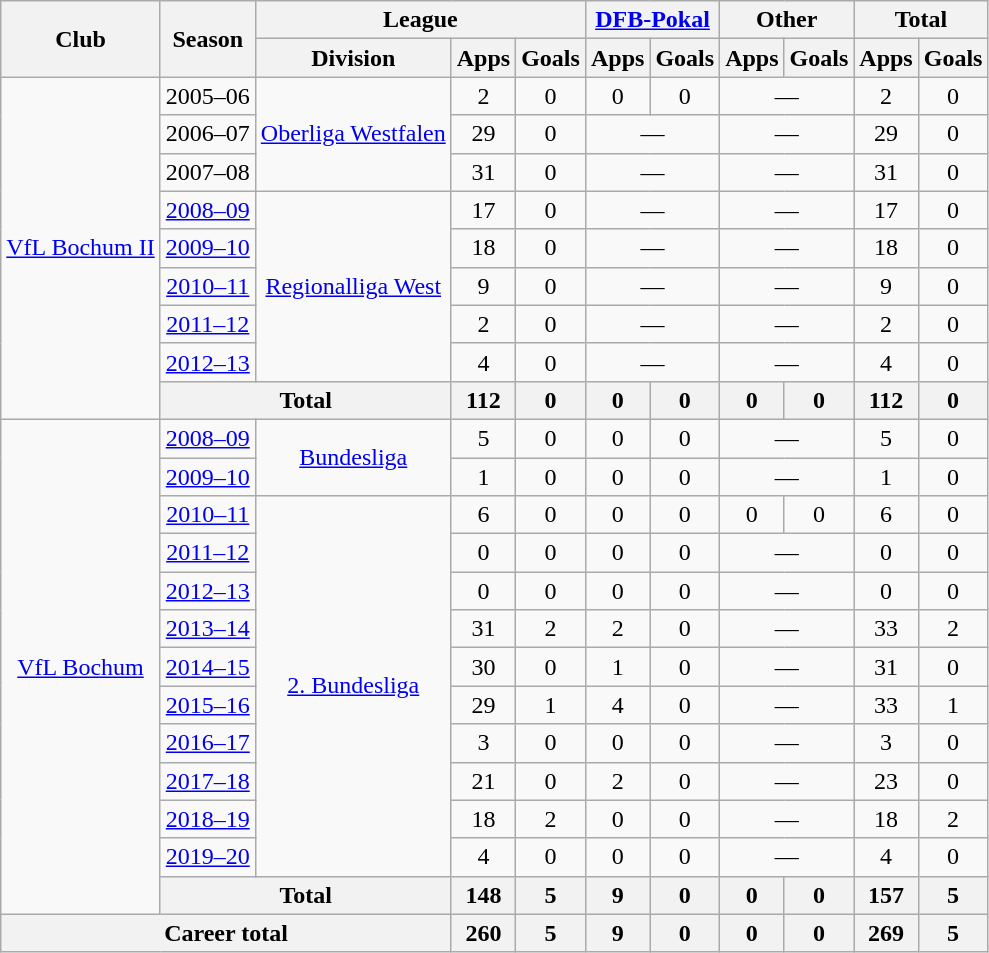<table class="wikitable" style="text-align:center">
<tr>
<th rowspan="2">Club</th>
<th rowspan="2">Season</th>
<th colspan="3">League</th>
<th colspan="2"><a href='#'>DFB-Pokal</a></th>
<th colspan="2">Other</th>
<th colspan="2">Total</th>
</tr>
<tr>
<th>Division</th>
<th>Apps</th>
<th>Goals</th>
<th>Apps</th>
<th>Goals</th>
<th>Apps</th>
<th>Goals</th>
<th>Apps</th>
<th>Goals</th>
</tr>
<tr>
<td rowspan="9"><a href='#'>VfL Bochum II</a></td>
<td>2005–06</td>
<td rowspan="3"><a href='#'>Oberliga&nbsp;Westfalen</a></td>
<td>2</td>
<td>0</td>
<td>0</td>
<td>0</td>
<td colspan="2">—</td>
<td>2</td>
<td>0</td>
</tr>
<tr>
<td>2006–07</td>
<td>29</td>
<td>0</td>
<td colspan="2">—</td>
<td colspan="2">—</td>
<td>29</td>
<td>0</td>
</tr>
<tr>
<td>2007–08</td>
<td>31</td>
<td>0</td>
<td colspan="2">—</td>
<td colspan="2">—</td>
<td>31</td>
<td>0</td>
</tr>
<tr>
<td><a href='#'>2008–09</a></td>
<td rowspan="5"><a href='#'>Regionalliga&nbsp;West</a></td>
<td>17</td>
<td>0</td>
<td colspan="2">—</td>
<td colspan="2">—</td>
<td>17</td>
<td>0</td>
</tr>
<tr>
<td><a href='#'>2009–10</a></td>
<td>18</td>
<td>0</td>
<td colspan="2">—</td>
<td colspan="2">—</td>
<td>18</td>
<td>0</td>
</tr>
<tr>
<td><a href='#'>2010–11</a></td>
<td>9</td>
<td>0</td>
<td colspan="2">—</td>
<td colspan="2">—</td>
<td>9</td>
<td>0</td>
</tr>
<tr>
<td><a href='#'>2011–12</a></td>
<td>2</td>
<td>0</td>
<td colspan="2">—</td>
<td colspan="2">—</td>
<td>2</td>
<td>0</td>
</tr>
<tr>
<td><a href='#'>2012–13</a></td>
<td>4</td>
<td>0</td>
<td colspan="2">—</td>
<td colspan="2">—</td>
<td>4</td>
<td>0</td>
</tr>
<tr>
<th colspan="2">Total</th>
<th>112</th>
<th>0</th>
<th>0</th>
<th>0</th>
<th>0</th>
<th>0</th>
<th>112</th>
<th>0</th>
</tr>
<tr>
<td rowspan="13"><a href='#'>VfL Bochum</a></td>
<td><a href='#'>2008–09</a></td>
<td rowspan="2"><a href='#'>Bundesliga</a></td>
<td>5</td>
<td>0</td>
<td>0</td>
<td>0</td>
<td colspan="2">—</td>
<td>5</td>
<td>0</td>
</tr>
<tr>
<td><a href='#'>2009–10</a></td>
<td>1</td>
<td>0</td>
<td>0</td>
<td>0</td>
<td colspan="2">—</td>
<td>1</td>
<td>0</td>
</tr>
<tr>
<td><a href='#'>2010–11</a></td>
<td rowspan="10"><a href='#'>2.&nbsp;Bundesliga</a></td>
<td>6</td>
<td>0</td>
<td>0</td>
<td>0</td>
<td>0</td>
<td>0</td>
<td>6</td>
<td>0</td>
</tr>
<tr>
<td><a href='#'>2011–12</a></td>
<td>0</td>
<td>0</td>
<td>0</td>
<td>0</td>
<td colspan="2">—</td>
<td>0</td>
<td>0</td>
</tr>
<tr>
<td><a href='#'>2012–13</a></td>
<td>0</td>
<td>0</td>
<td>0</td>
<td>0</td>
<td colspan="2">—</td>
<td>0</td>
<td>0</td>
</tr>
<tr>
<td><a href='#'>2013–14</a></td>
<td>31</td>
<td>2</td>
<td>2</td>
<td>0</td>
<td colspan="2">—</td>
<td>33</td>
<td>2</td>
</tr>
<tr>
<td><a href='#'>2014–15</a></td>
<td>30</td>
<td>0</td>
<td>1</td>
<td>0</td>
<td colspan="2">—</td>
<td>31</td>
<td>0</td>
</tr>
<tr>
<td><a href='#'>2015–16</a></td>
<td>29</td>
<td>1</td>
<td>4</td>
<td>0</td>
<td colspan="2">—</td>
<td>33</td>
<td>1</td>
</tr>
<tr>
<td><a href='#'>2016–17</a></td>
<td>3</td>
<td>0</td>
<td>0</td>
<td>0</td>
<td colspan="2">—</td>
<td>3</td>
<td>0</td>
</tr>
<tr>
<td><a href='#'>2017–18</a></td>
<td>21</td>
<td>0</td>
<td>2</td>
<td>0</td>
<td colspan="2">—</td>
<td>23</td>
<td>0</td>
</tr>
<tr>
<td><a href='#'>2018–19</a></td>
<td>18</td>
<td>2</td>
<td>0</td>
<td>0</td>
<td colspan="2">—</td>
<td>18</td>
<td>2</td>
</tr>
<tr>
<td><a href='#'>2019–20</a></td>
<td>4</td>
<td>0</td>
<td>0</td>
<td>0</td>
<td colspan="2">—</td>
<td>4</td>
<td>0</td>
</tr>
<tr>
<th colspan="2">Total</th>
<th>148</th>
<th>5</th>
<th>9</th>
<th>0</th>
<th>0</th>
<th>0</th>
<th>157</th>
<th>5</th>
</tr>
<tr>
<th colspan="3">Career total</th>
<th>260</th>
<th>5</th>
<th>9</th>
<th>0</th>
<th>0</th>
<th>0</th>
<th>269</th>
<th>5</th>
</tr>
</table>
